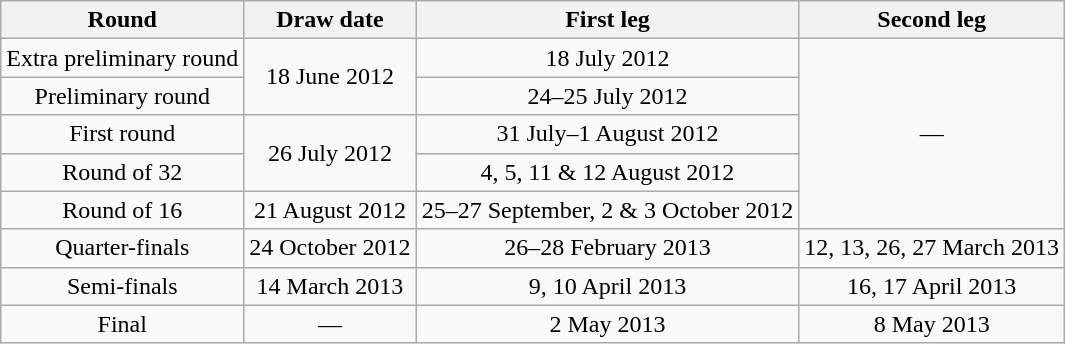<table class="wikitable"  style="text-align:center">
<tr>
<th>Round</th>
<th>Draw date</th>
<th>First leg</th>
<th>Second leg</th>
</tr>
<tr>
<td>Extra preliminary round</td>
<td rowspan=2>18 June 2012</td>
<td>18 July 2012</td>
<td rowspan=5>—</td>
</tr>
<tr>
<td>Preliminary round</td>
<td>24–25 July 2012</td>
</tr>
<tr>
<td>First round</td>
<td rowspan=2>26 July 2012</td>
<td>31 July–1 August 2012</td>
</tr>
<tr>
<td>Round of 32</td>
<td>4, 5, 11 & 12 August 2012</td>
</tr>
<tr>
<td>Round of 16</td>
<td>21 August 2012</td>
<td>25–27 September, 2 & 3 October 2012</td>
</tr>
<tr>
<td>Quarter-finals</td>
<td>24 October 2012</td>
<td>26–28 February 2013</td>
<td>12, 13, 26, 27 March 2013</td>
</tr>
<tr>
<td>Semi-finals</td>
<td>14 March 2013</td>
<td>9, 10 April 2013</td>
<td>16, 17 April 2013</td>
</tr>
<tr>
<td>Final</td>
<td>—</td>
<td>2 May 2013</td>
<td>8 May 2013</td>
</tr>
</table>
